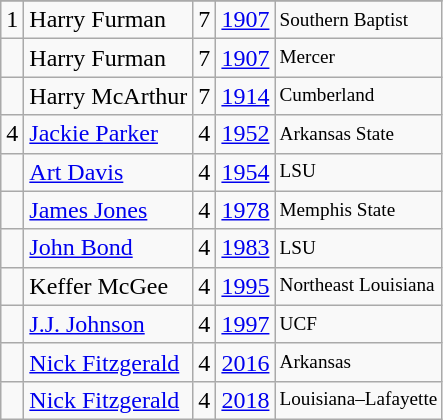<table class="wikitable">
<tr>
</tr>
<tr>
<td>1</td>
<td>Harry Furman</td>
<td>7</td>
<td><a href='#'>1907</a></td>
<td style="font-size:80%;">Southern Baptist</td>
</tr>
<tr>
<td></td>
<td>Harry Furman</td>
<td>7</td>
<td><a href='#'>1907</a></td>
<td style="font-size:80%;">Mercer</td>
</tr>
<tr>
<td></td>
<td>Harry McArthur</td>
<td>7</td>
<td><a href='#'>1914</a></td>
<td style="font-size:80%;">Cumberland</td>
</tr>
<tr>
<td>4</td>
<td><a href='#'>Jackie Parker</a></td>
<td>4</td>
<td><a href='#'>1952</a></td>
<td style="font-size:80%;">Arkansas State</td>
</tr>
<tr>
<td></td>
<td><a href='#'>Art Davis</a></td>
<td>4</td>
<td><a href='#'>1954</a></td>
<td style="font-size:80%;">LSU</td>
</tr>
<tr>
<td></td>
<td><a href='#'>James Jones</a></td>
<td>4</td>
<td><a href='#'>1978</a></td>
<td style="font-size:80%;">Memphis State</td>
</tr>
<tr>
<td></td>
<td><a href='#'>John Bond</a></td>
<td>4</td>
<td><a href='#'>1983</a></td>
<td style="font-size:80%;">LSU</td>
</tr>
<tr>
<td></td>
<td>Keffer McGee</td>
<td>4</td>
<td><a href='#'>1995</a></td>
<td style="font-size:80%;">Northeast Louisiana</td>
</tr>
<tr>
<td></td>
<td><a href='#'>J.J. Johnson</a></td>
<td>4</td>
<td><a href='#'>1997</a></td>
<td style="font-size:80%;">UCF</td>
</tr>
<tr>
<td></td>
<td><a href='#'>Nick Fitzgerald</a></td>
<td>4</td>
<td><a href='#'>2016</a></td>
<td style="font-size:80%;">Arkansas</td>
</tr>
<tr>
<td></td>
<td><a href='#'>Nick Fitzgerald</a></td>
<td>4</td>
<td><a href='#'>2018</a></td>
<td style="font-size:80%;">Louisiana–Lafayette</td>
</tr>
</table>
